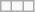<table class="wikitable">
<tr>
<td></td>
<td></td>
<td></td>
</tr>
</table>
